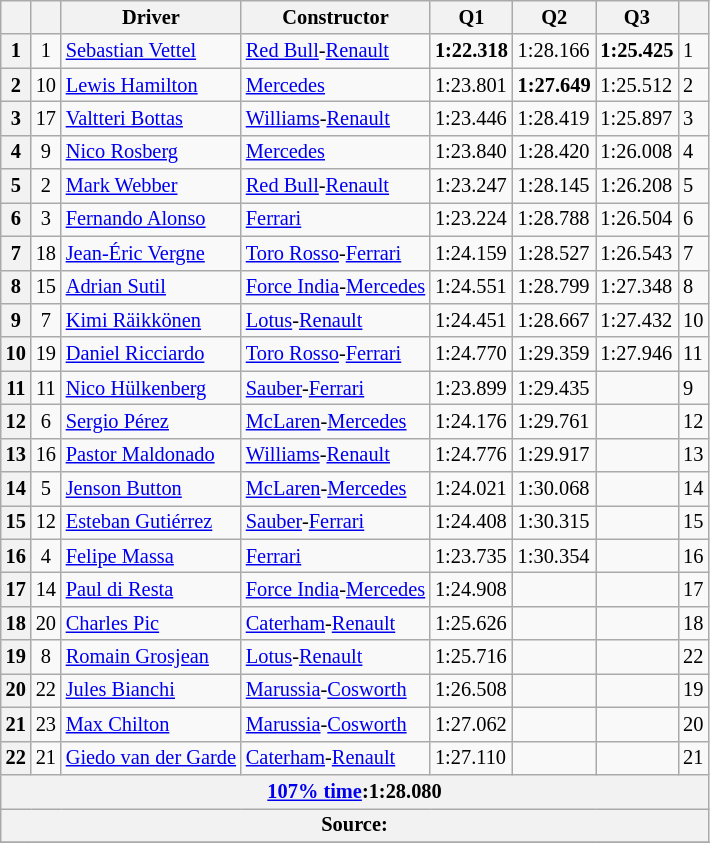<table class="wikitable sortable" style="font-size:85%">
<tr>
<th></th>
<th></th>
<th>Driver</th>
<th>Constructor</th>
<th>Q1</th>
<th>Q2</th>
<th>Q3</th>
<th></th>
</tr>
<tr>
<th>1</th>
<td align="center">1</td>
<td> <a href='#'>Sebastian Vettel</a></td>
<td><a href='#'>Red Bull</a>-<a href='#'>Renault</a></td>
<td><strong>1:22.318</strong></td>
<td>1:28.166</td>
<td><strong>1:25.425</strong></td>
<td>1</td>
</tr>
<tr>
<th>2</th>
<td align="center">10</td>
<td> <a href='#'>Lewis Hamilton</a></td>
<td><a href='#'>Mercedes</a></td>
<td>1:23.801</td>
<td><strong>1:27.649</strong></td>
<td>1:25.512</td>
<td>2</td>
</tr>
<tr>
<th>3</th>
<td align="center">17</td>
<td> <a href='#'>Valtteri Bottas</a></td>
<td><a href='#'>Williams</a>-<a href='#'>Renault</a></td>
<td>1:23.446</td>
<td>1:28.419</td>
<td>1:25.897</td>
<td>3</td>
</tr>
<tr>
<th>4</th>
<td align="center">9</td>
<td> <a href='#'>Nico Rosberg</a></td>
<td><a href='#'>Mercedes</a></td>
<td>1:23.840</td>
<td>1:28.420</td>
<td>1:26.008</td>
<td>4</td>
</tr>
<tr>
<th>5</th>
<td align="center">2</td>
<td> <a href='#'>Mark Webber</a></td>
<td><a href='#'>Red Bull</a>-<a href='#'>Renault</a></td>
<td>1:23.247</td>
<td>1:28.145</td>
<td>1:26.208</td>
<td>5</td>
</tr>
<tr>
<th>6</th>
<td align="center">3</td>
<td> <a href='#'>Fernando Alonso</a></td>
<td><a href='#'>Ferrari</a></td>
<td>1:23.224</td>
<td>1:28.788</td>
<td>1:26.504</td>
<td>6</td>
</tr>
<tr>
<th>7</th>
<td align="center">18</td>
<td> <a href='#'>Jean-Éric Vergne</a></td>
<td><a href='#'>Toro Rosso</a>-<a href='#'>Ferrari</a></td>
<td>1:24.159</td>
<td>1:28.527</td>
<td>1:26.543</td>
<td>7</td>
</tr>
<tr>
<th>8</th>
<td align="center">15</td>
<td> <a href='#'>Adrian Sutil</a></td>
<td><a href='#'>Force India</a>-<a href='#'>Mercedes</a></td>
<td>1:24.551</td>
<td>1:28.799</td>
<td>1:27.348</td>
<td>8</td>
</tr>
<tr>
<th>9</th>
<td align="center">7</td>
<td> <a href='#'>Kimi Räikkönen</a></td>
<td><a href='#'>Lotus</a>-<a href='#'>Renault</a></td>
<td>1:24.451</td>
<td>1:28.667</td>
<td>1:27.432</td>
<td>10</td>
</tr>
<tr>
<th>10</th>
<td align="center">19</td>
<td> <a href='#'>Daniel Ricciardo</a></td>
<td><a href='#'>Toro Rosso</a>-<a href='#'>Ferrari</a></td>
<td>1:24.770</td>
<td>1:29.359</td>
<td>1:27.946</td>
<td>11</td>
</tr>
<tr>
<th>11</th>
<td align="center">11</td>
<td> <a href='#'>Nico Hülkenberg</a></td>
<td><a href='#'>Sauber</a>-<a href='#'>Ferrari</a></td>
<td>1:23.899</td>
<td>1:29.435</td>
<td></td>
<td>9</td>
</tr>
<tr>
<th>12</th>
<td align="center">6</td>
<td> <a href='#'>Sergio Pérez</a></td>
<td><a href='#'>McLaren</a>-<a href='#'>Mercedes</a></td>
<td>1:24.176</td>
<td>1:29.761</td>
<td></td>
<td>12</td>
</tr>
<tr>
<th>13</th>
<td align="center">16</td>
<td> <a href='#'>Pastor Maldonado</a></td>
<td><a href='#'>Williams</a>-<a href='#'>Renault</a></td>
<td>1:24.776</td>
<td>1:29.917</td>
<td></td>
<td>13</td>
</tr>
<tr>
<th>14</th>
<td align="center">5</td>
<td> <a href='#'>Jenson Button</a></td>
<td><a href='#'>McLaren</a>-<a href='#'>Mercedes</a></td>
<td>1:24.021</td>
<td>1:30.068</td>
<td></td>
<td>14</td>
</tr>
<tr>
<th>15</th>
<td align="center">12</td>
<td> <a href='#'>Esteban Gutiérrez</a></td>
<td><a href='#'>Sauber</a>-<a href='#'>Ferrari</a></td>
<td>1:24.408</td>
<td>1:30.315</td>
<td></td>
<td>15</td>
</tr>
<tr>
<th>16</th>
<td align="center">4</td>
<td> <a href='#'>Felipe Massa</a></td>
<td><a href='#'>Ferrari</a></td>
<td>1:23.735</td>
<td>1:30.354</td>
<td></td>
<td>16</td>
</tr>
<tr>
<th>17</th>
<td align="center">14</td>
<td> <a href='#'>Paul di Resta</a></td>
<td><a href='#'>Force India</a>-<a href='#'>Mercedes</a></td>
<td>1:24.908</td>
<td></td>
<td></td>
<td>17</td>
</tr>
<tr>
<th>18</th>
<td align="center">20</td>
<td> <a href='#'>Charles Pic</a></td>
<td><a href='#'>Caterham</a>-<a href='#'>Renault</a></td>
<td>1:25.626</td>
<td></td>
<td></td>
<td>18</td>
</tr>
<tr>
<th>19</th>
<td align="center">8</td>
<td> <a href='#'>Romain Grosjean</a></td>
<td><a href='#'>Lotus</a>-<a href='#'>Renault</a></td>
<td>1:25.716</td>
<td></td>
<td></td>
<td>22</td>
</tr>
<tr>
<th>20</th>
<td align="center">22</td>
<td> <a href='#'>Jules Bianchi</a></td>
<td><a href='#'>Marussia</a>-<a href='#'>Cosworth</a></td>
<td>1:26.508</td>
<td></td>
<td></td>
<td>19</td>
</tr>
<tr>
<th>21</th>
<td align="center">23</td>
<td> <a href='#'>Max Chilton</a></td>
<td><a href='#'>Marussia</a>-<a href='#'>Cosworth</a></td>
<td>1:27.062</td>
<td></td>
<td></td>
<td>20</td>
</tr>
<tr>
<th>22</th>
<td align="center">21</td>
<td> <a href='#'>Giedo van der Garde</a></td>
<td><a href='#'>Caterham</a>-<a href='#'>Renault</a></td>
<td>1:27.110</td>
<td></td>
<td></td>
<td>21</td>
</tr>
<tr>
<th colspan=8><a href='#'>107% time</a>:1:28.080</th>
</tr>
<tr>
<th colspan=8>Source:</th>
</tr>
<tr>
</tr>
</table>
